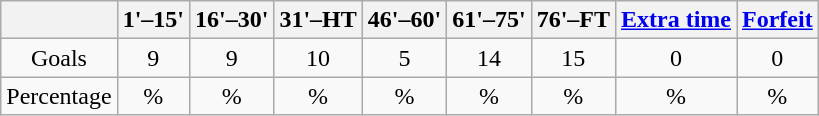<table class="wikitable" style="text-align:center">
<tr>
<th></th>
<th>1'–15'</th>
<th>16'–30'</th>
<th>31'–HT</th>
<th>46'–60'</th>
<th>61'–75'</th>
<th>76'–FT</th>
<th><a href='#'>Extra time</a></th>
<th><a href='#'>Forfeit</a></th>
</tr>
<tr>
<td>Goals</td>
<td>9</td>
<td>9</td>
<td>10</td>
<td>5</td>
<td>14</td>
<td>15</td>
<td>0</td>
<td>0</td>
</tr>
<tr>
<td>Percentage</td>
<td>%</td>
<td>%</td>
<td>%</td>
<td>%</td>
<td>%</td>
<td>%</td>
<td>%</td>
<td>%</td>
</tr>
</table>
